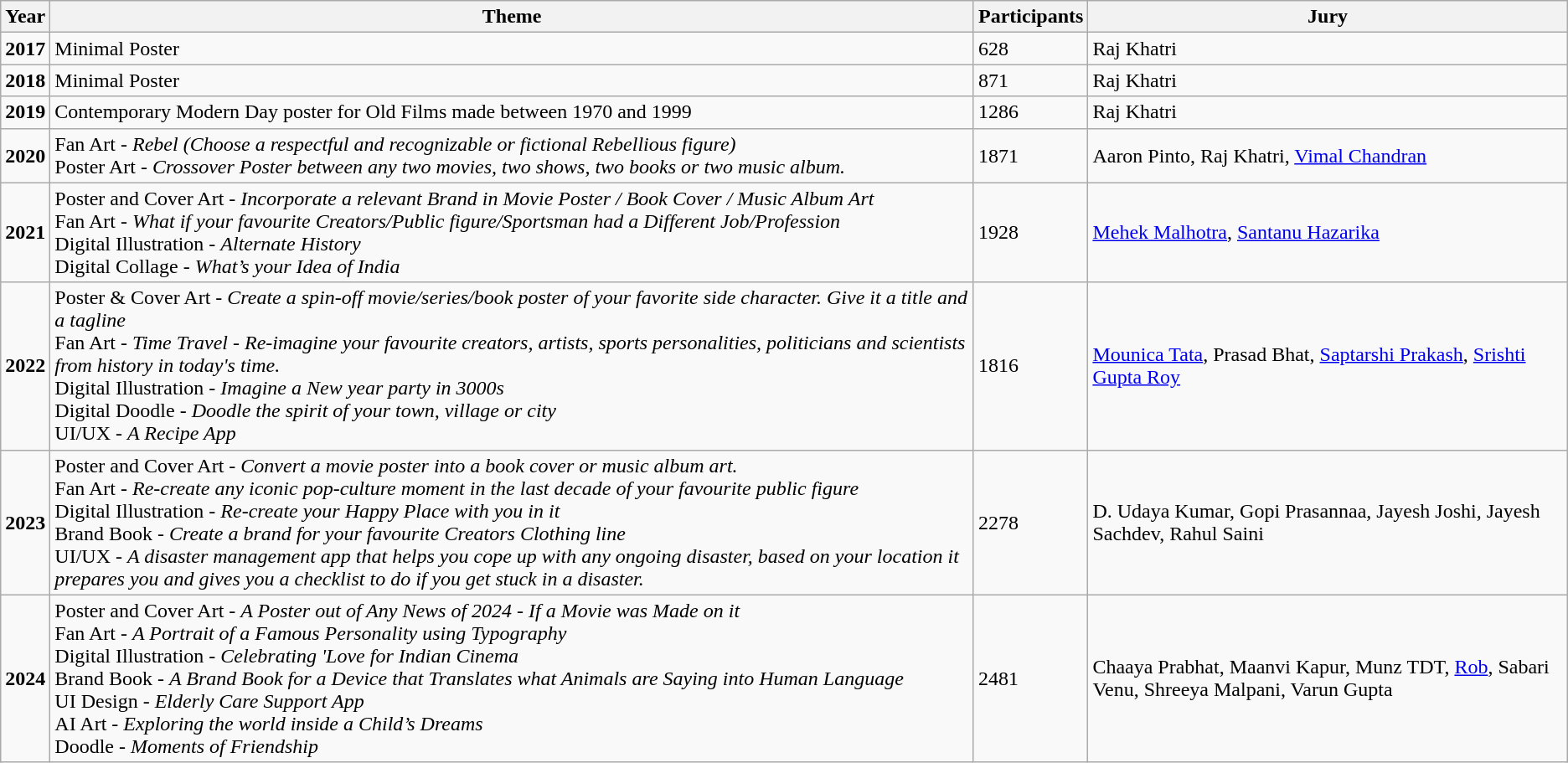<table class="wikitable">
<tr>
<th>Year</th>
<th>Theme</th>
<th>Participants</th>
<th>Jury</th>
</tr>
<tr>
<td><strong>2017</strong></td>
<td>Minimal Poster</td>
<td>628</td>
<td>Raj Khatri</td>
</tr>
<tr>
<td><strong>2018</strong></td>
<td>Minimal Poster</td>
<td>871</td>
<td>Raj Khatri</td>
</tr>
<tr>
<td><strong>2019</strong></td>
<td>Contemporary Modern Day poster for Old Films made between 1970 and 1999</td>
<td>1286</td>
<td>Raj Khatri</td>
</tr>
<tr>
<td><strong>2020</strong></td>
<td>Fan Art - <em>Rebel (Choose a respectful and recognizable or fictional Rebellious figure)</em><br>Poster Art - <em>Crossover Poster between any two movies, two shows, two books or two music album.</em></td>
<td>1871</td>
<td>Aaron Pinto, Raj Khatri, <a href='#'>Vimal Chandran</a></td>
</tr>
<tr>
<td><strong>2021</strong></td>
<td>Poster and Cover Art - <em>Incorporate a relevant Brand in Movie Poster / Book Cover / Music Album Art</em><br>Fan Art - <em>What if your favourite Creators/Public figure/Sportsman had a Different Job/Profession</em><br>Digital Illustration - <em>Alternate History</em><br>Digital Collage - <em>What’s your Idea of India</em></td>
<td>1928</td>
<td><a href='#'>Mehek Malhotra</a>, <a href='#'>Santanu Hazarika</a></td>
</tr>
<tr>
<td><strong>2022</strong></td>
<td>Poster & Cover Art - <em>Create a spin-off movie/series/book poster of your favorite side character. Give it a title and a tagline</em><br>Fan Art - <em>Time Travel - Re-imagine your favourite creators, artists, sports personalities, politicians and scientists from history in today's time.</em><br>Digital Illustration - <em>Imagine a New year party in 3000s</em><br>Digital Doodle - <em>Doodle the spirit of your town, village or city</em><br>UI/UX - <em>A Recipe App</em></td>
<td>1816</td>
<td><a href='#'>Mounica Tata</a>, Prasad Bhat, <a href='#'>Saptarshi Prakash</a>, <a href='#'>Srishti Gupta Roy</a></td>
</tr>
<tr>
<td><strong>2023</strong></td>
<td>Poster and Cover Art - <em>Convert a movie poster into a book cover or music album art.</em><br>Fan Art - <em>Re-create any iconic pop-culture moment in the last decade of your favourite public figure</em><br>Digital Illustration - <em>Re-create your Happy Place with you in it</em><br>Brand Book - <em>Create a brand for your favourite Creators Clothing line</em><br>UI/UX - <em>A disaster management app that helps you cope up with any ongoing disaster, based on your location it prepares you and gives you a checklist to do if you get stuck in a disaster.</em></td>
<td>2278</td>
<td>D. Udaya Kumar, Gopi Prasannaa, Jayesh Joshi, Jayesh Sachdev, Rahul Saini</td>
</tr>
<tr>
<td><strong>2024</strong></td>
<td>Poster and Cover Art - <em>A Poster out of Any News of 2024 - If a Movie was Made on it</em><br>Fan Art - <em>A Portrait of a Famous Personality using Typography</em><br>Digital Illustration - <em>Celebrating 'Love for Indian Cinema</em><br>Brand Book - <em>A Brand Book for a Device that Translates what Animals are Saying into Human Language</em><br>UI Design - <em>Elderly Care Support App</em><br>AI Art - <em>Exploring the world inside a Child’s Dreams</em><br>Doodle - <em>Moments of Friendship</em></td>
<td>2481</td>
<td>Chaaya Prabhat, Maanvi Kapur, Munz TDT, <a href='#'>Rob</a>, Sabari Venu, Shreeya Malpani, Varun Gupta</td>
</tr>
</table>
